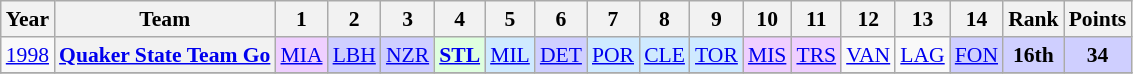<table class="wikitable" style="text-align:center; font-size:90%">
<tr>
<th>Year</th>
<th>Team</th>
<th>1</th>
<th>2</th>
<th>3</th>
<th>4</th>
<th>5</th>
<th>6</th>
<th>7</th>
<th>8</th>
<th>9</th>
<th>10</th>
<th>11</th>
<th>12</th>
<th>13</th>
<th>14</th>
<th>Rank</th>
<th>Points</th>
</tr>
<tr>
<td><a href='#'>1998</a></td>
<th><a href='#'>Quaker State Team Go</a></th>
<td style="background:#EFCFFF;"><a href='#'>MIA</a><br></td>
<td style="background:#CFCFFF;"><a href='#'>LBH</a><br></td>
<td style="background:#CFCFFF;"><a href='#'>NZR</a><br></td>
<td style="background:#DFFFDF;"><strong><a href='#'>STL</a></strong><br></td>
<td style="background:#CFEAFF;"><a href='#'>MIL</a><br></td>
<td style="background:#CFCFFF;"><a href='#'>DET</a><br></td>
<td style="background:#CFEAFF;"><a href='#'>POR</a><br></td>
<td style="background:#CFEAFF;"><a href='#'>CLE</a><br></td>
<td style="background:#CFEAFF;"><a href='#'>TOR</a><br></td>
<td style="background:#EFCFFF;"><a href='#'>MIS</a><br></td>
<td style="background:#EFCFFF;"><a href='#'>TRS</a><br></td>
<td><a href='#'>VAN</a></td>
<td><a href='#'>LAG</a></td>
<td style="background:#CFCFFF;"><a href='#'>FON</a><br></td>
<th style="background:#CFCFFF;"><strong>16th</strong></th>
<th style="background:#CFCFFF;"><strong>34</strong></th>
</tr>
<tr>
</tr>
</table>
